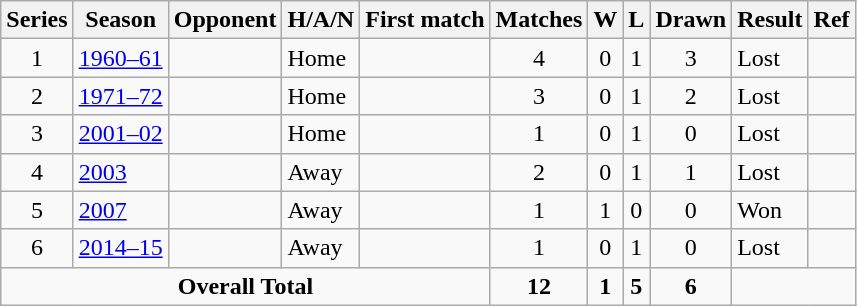<table class="wikitable sortable">
<tr>
<th>Series</th>
<th>Season</th>
<th>Opponent</th>
<th>H/A/N</th>
<th>First match</th>
<th>Matches</th>
<th>W</th>
<th>L</th>
<th>Drawn</th>
<th>Result</th>
<th class="unsortable">Ref</th>
</tr>
<tr>
<td align="center">1</td>
<td><a href='#'>1960–61</a></td>
<td></td>
<td>Home</td>
<td></td>
<td align="center">4</td>
<td align="center">0</td>
<td align="center">1</td>
<td align="center">3</td>
<td>Lost</td>
<td></td>
</tr>
<tr>
<td align="center">2</td>
<td><a href='#'>1971–72</a></td>
<td></td>
<td>Home</td>
<td></td>
<td align="center">3</td>
<td align="center">0</td>
<td align="center">1</td>
<td align="center">2</td>
<td>Lost</td>
<td></td>
</tr>
<tr>
<td align="center">3</td>
<td><a href='#'>2001–02</a></td>
<td></td>
<td>Home</td>
<td></td>
<td align="center">1</td>
<td align="center">0</td>
<td align="center">1</td>
<td align="center">0</td>
<td>Lost</td>
<td></td>
</tr>
<tr>
<td align="center">4</td>
<td><a href='#'>2003</a></td>
<td></td>
<td>Away</td>
<td></td>
<td align="center">2</td>
<td align="center">0</td>
<td align="center">1</td>
<td align="center">1</td>
<td>Lost</td>
<td></td>
</tr>
<tr>
<td align="center">5</td>
<td><a href='#'>2007</a></td>
<td></td>
<td>Away</td>
<td></td>
<td align="center">1</td>
<td align="center">1</td>
<td align="center">0</td>
<td align="center">0</td>
<td>Won</td>
<td></td>
</tr>
<tr>
<td align="center">6</td>
<td><a href='#'>2014–15</a></td>
<td></td>
<td>Away</td>
<td></td>
<td align="center">1</td>
<td align="center">0</td>
<td align="center">1</td>
<td align="center">0</td>
<td>Lost</td>
<td></td>
</tr>
<tr class="sortbottom">
<td colspan="5" ; align="center"><strong>Overall Total</strong></td>
<td align="center"><strong>12</strong></td>
<td align="center"><strong>1</strong></td>
<td align="center"><strong>5</strong></td>
<td align="center"><strong>6</strong></td>
<td colspan="2"></td>
</tr>
</table>
